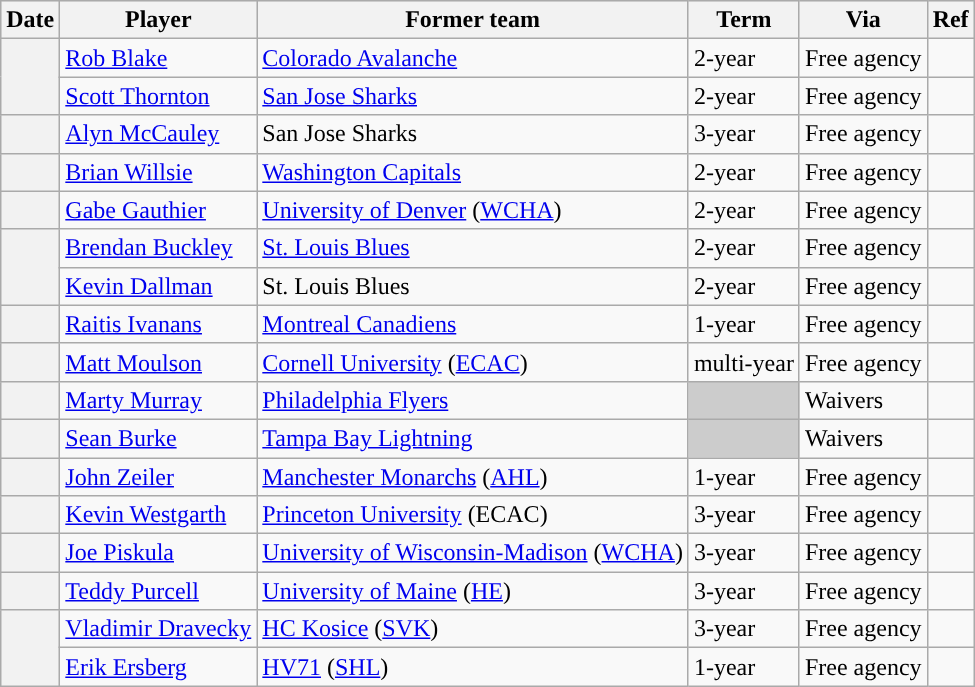<table class="wikitable plainrowheaders">
<tr style="background:#ddd; text-align:center;">
<th>Date</th>
<th>Player</th>
<th>Former team</th>
<th>Term</th>
<th>Via</th>
<th>Ref</th>
</tr>
<tr>
<th scope="row" rowspan=2></th>
<td><a href='#'>Rob Blake</a></td>
<td><a href='#'>Colorado Avalanche</a></td>
<td>2-year</td>
<td>Free agency</td>
<td></td>
</tr>
<tr>
<td><a href='#'>Scott Thornton</a></td>
<td><a href='#'>San Jose Sharks</a></td>
<td>2-year</td>
<td>Free agency</td>
<td></td>
</tr>
<tr>
<th scope="row"></th>
<td><a href='#'>Alyn McCauley</a></td>
<td>San Jose Sharks</td>
<td>3-year</td>
<td>Free agency</td>
<td></td>
</tr>
<tr>
<th scope="row"></th>
<td><a href='#'>Brian Willsie</a></td>
<td><a href='#'>Washington Capitals</a></td>
<td>2-year</td>
<td>Free agency</td>
<td></td>
</tr>
<tr>
<th scope="row"></th>
<td><a href='#'>Gabe Gauthier</a></td>
<td><a href='#'>University of Denver</a> (<a href='#'>WCHA</a>)</td>
<td>2-year</td>
<td>Free agency</td>
<td></td>
</tr>
<tr>
<th scope="row" rowspan=2></th>
<td><a href='#'>Brendan Buckley</a></td>
<td><a href='#'>St. Louis Blues</a></td>
<td>2-year</td>
<td>Free agency</td>
<td></td>
</tr>
<tr>
<td><a href='#'>Kevin Dallman</a></td>
<td>St. Louis Blues</td>
<td>2-year</td>
<td>Free agency</td>
<td></td>
</tr>
<tr>
<th scope="row"></th>
<td><a href='#'>Raitis Ivanans</a></td>
<td><a href='#'>Montreal Canadiens</a></td>
<td>1-year</td>
<td>Free agency</td>
<td></td>
</tr>
<tr>
<th scope="row"></th>
<td><a href='#'>Matt Moulson</a></td>
<td><a href='#'>Cornell University</a> (<a href='#'>ECAC</a>)</td>
<td>multi-year</td>
<td>Free agency</td>
<td></td>
</tr>
<tr>
<th scope="row"></th>
<td><a href='#'>Marty Murray</a></td>
<td><a href='#'>Philadelphia Flyers</a></td>
<td style="background:#ccc"></td>
<td>Waivers</td>
<td></td>
</tr>
<tr>
<th scope="row"></th>
<td><a href='#'>Sean Burke</a></td>
<td><a href='#'>Tampa Bay Lightning</a></td>
<td style="background:#ccc"></td>
<td>Waivers</td>
<td></td>
</tr>
<tr>
<th scope="row"></th>
<td><a href='#'>John Zeiler</a></td>
<td><a href='#'>Manchester Monarchs</a> (<a href='#'>AHL</a>)</td>
<td>1-year</td>
<td>Free agency</td>
<td></td>
</tr>
<tr>
<th scope="row"></th>
<td><a href='#'>Kevin Westgarth</a></td>
<td><a href='#'>Princeton University</a> (ECAC)</td>
<td>3-year</td>
<td>Free agency</td>
<td></td>
</tr>
<tr>
<th scope="row"></th>
<td><a href='#'>Joe Piskula</a></td>
<td><a href='#'>University of Wisconsin-Madison</a> (<a href='#'>WCHA</a>)</td>
<td>3-year</td>
<td>Free agency</td>
<td></td>
</tr>
<tr>
<th scope="row"></th>
<td><a href='#'>Teddy Purcell</a></td>
<td><a href='#'>University of Maine</a> (<a href='#'>HE</a>)</td>
<td>3-year</td>
<td>Free agency</td>
<td></td>
</tr>
<tr>
<th scope="row" rowspan=2></th>
<td><a href='#'>Vladimir Dravecky</a></td>
<td><a href='#'>HC Kosice</a> (<a href='#'>SVK</a>)</td>
<td>3-year</td>
<td>Free agency</td>
<td></td>
</tr>
<tr>
<td><a href='#'>Erik Ersberg</a></td>
<td><a href='#'>HV71</a> (<a href='#'>SHL</a>)</td>
<td>1-year</td>
<td>Free agency</td>
<td></td>
</tr>
</table>
